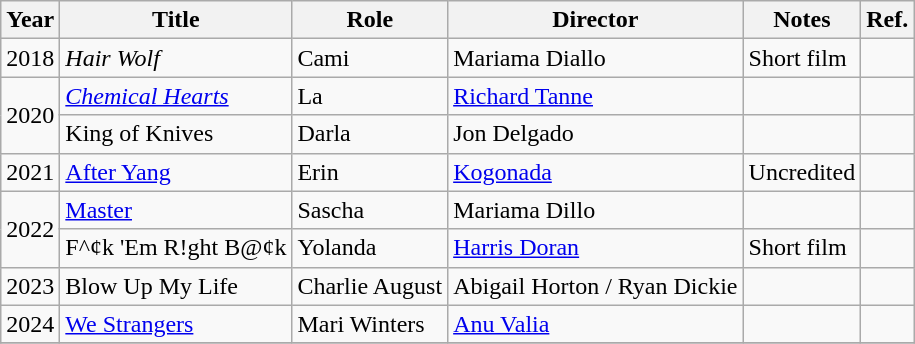<table class="wikitable sortable">
<tr>
<th>Year</th>
<th>Title</th>
<th>Role</th>
<th>Director</th>
<th>Notes</th>
<th class="unsortable">Ref.</th>
</tr>
<tr>
<td>2018</td>
<td><em>Hair Wolf</em></td>
<td>Cami</td>
<td>Mariama Diallo</td>
<td>Short film</td>
<td></td>
</tr>
<tr>
<td rowspan=2>2020</td>
<td><em><a href='#'>Chemical Hearts</a></td>
<td>La</td>
<td><a href='#'>Richard Tanne</a></td>
<td></td>
<td></td>
</tr>
<tr>
<td></em>King of Knives<em></td>
<td>Darla</td>
<td>Jon Delgado</td>
<td></td>
<td></td>
</tr>
<tr>
<td>2021</td>
<td></em><a href='#'>After Yang</a><em></td>
<td>Erin</td>
<td><a href='#'>Kogonada</a></td>
<td>Uncredited</td>
<td></td>
</tr>
<tr>
<td rowspan=2>2022</td>
<td></em><a href='#'>Master</a><em></td>
<td>Sascha</td>
<td>Mariama Dillo</td>
<td></td>
<td></td>
</tr>
<tr>
<td></em>F^¢k 'Em R!ght B@¢k<em></td>
<td>Yolanda</td>
<td><a href='#'>Harris Doran</a></td>
<td>Short film</td>
<td></td>
</tr>
<tr>
<td>2023</td>
<td></em>Blow Up My Life<em></td>
<td>Charlie August</td>
<td>Abigail Horton / Ryan Dickie</td>
<td></td>
<td></td>
</tr>
<tr>
<td>2024</td>
<td></em><a href='#'>We Strangers</a><em></td>
<td>Mari Winters</td>
<td><a href='#'>Anu Valia</a></td>
<td></td>
<td></td>
</tr>
<tr>
</tr>
</table>
